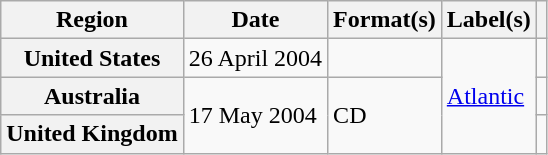<table class="wikitable plainrowheaders">
<tr>
<th scope="col">Region</th>
<th scope="col">Date</th>
<th scope="col">Format(s)</th>
<th scope="col">Label(s)</th>
<th scope="col"></th>
</tr>
<tr>
<th scope="row">United States</th>
<td>26 April 2004</td>
<td></td>
<td rowspan="3"><a href='#'>Atlantic</a></td>
<td></td>
</tr>
<tr>
<th scope="row">Australia</th>
<td rowspan="2">17 May 2004</td>
<td rowspan="2">CD</td>
<td></td>
</tr>
<tr>
<th scope="row">United Kingdom</th>
<td></td>
</tr>
</table>
